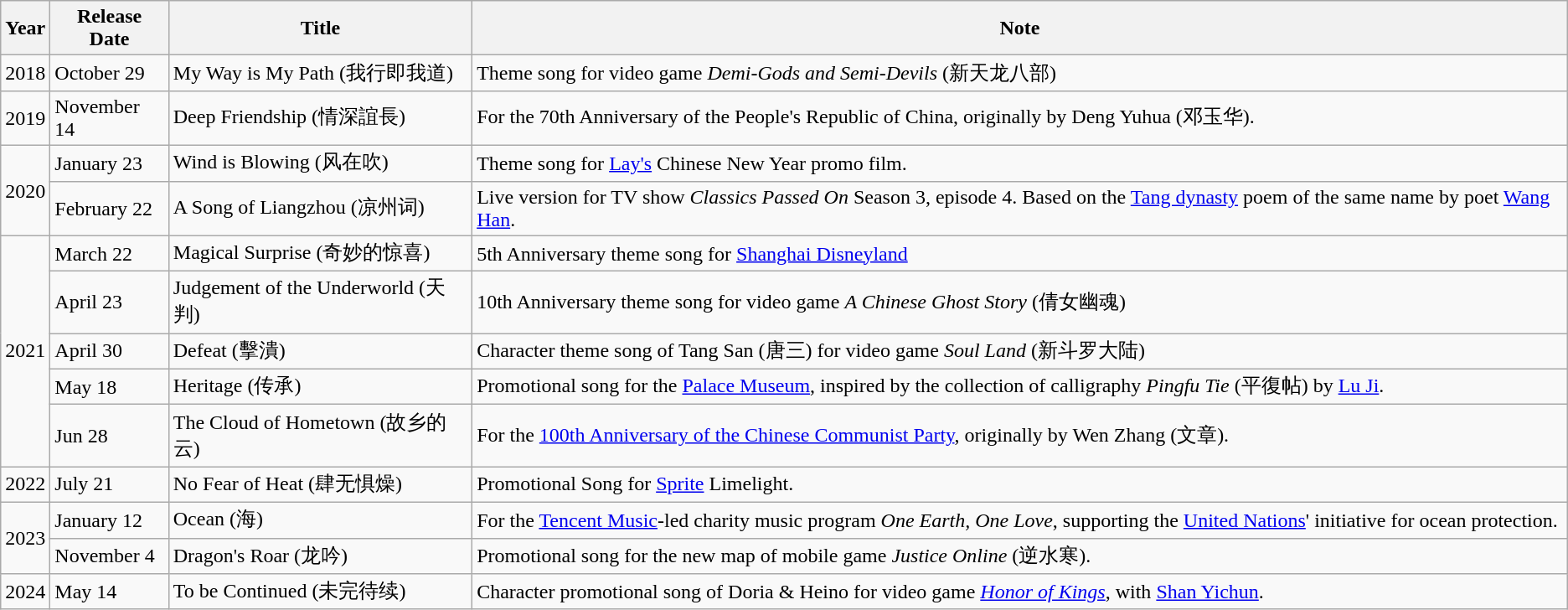<table class="wikitable">
<tr>
<th>Year</th>
<th>Release Date</th>
<th>Title</th>
<th>Note</th>
</tr>
<tr>
<td>2018</td>
<td>October 29</td>
<td>My Way is My Path (我行即我道)</td>
<td>Theme song for video game <em>Demi-Gods and Semi-Devils</em> (新天龙八部)</td>
</tr>
<tr>
<td>2019</td>
<td>November 14</td>
<td>Deep Friendship (情深誼長)</td>
<td>For the 70th Anniversary of the People's Republic of China, originally by Deng Yuhua (邓玉华).</td>
</tr>
<tr>
<td rowspan="2">2020</td>
<td>January 23</td>
<td>Wind is Blowing (风在吹)</td>
<td>Theme song for <a href='#'>Lay's</a> Chinese New Year promo film.</td>
</tr>
<tr>
<td>February 22</td>
<td>A Song of Liangzhou (凉州词)</td>
<td>Live version for TV show <em>Classics Passed On</em> Season 3, episode 4. Based on the <a href='#'>Tang dynasty</a> poem of the same name by poet <a href='#'>Wang Han</a>.</td>
</tr>
<tr>
<td rowspan="5">2021</td>
<td>March 22</td>
<td>Magical Surprise (奇妙的惊喜)</td>
<td>5th Anniversary theme song for <a href='#'>Shanghai Disneyland</a></td>
</tr>
<tr>
<td>April 23</td>
<td>Judgement of the Underworld (天判)</td>
<td>10th Anniversary theme song for video game <em>A Chinese Ghost Story</em> (倩女幽魂)</td>
</tr>
<tr>
<td>April 30</td>
<td>Defeat (擊潰)</td>
<td>Character theme song of Tang San (唐三) for video game <em>Soul Land</em> (新斗罗大陆)</td>
</tr>
<tr>
<td>May 18</td>
<td>Heritage (传承)</td>
<td>Promotional song for the <a href='#'>Palace Museum</a>, inspired by the collection of calligraphy <em>Pingfu Tie</em> (平復帖) by <a href='#'>Lu Ji</a>.</td>
</tr>
<tr>
<td>Jun 28</td>
<td>The Cloud of Hometown (故乡的云)</td>
<td>For the <a href='#'>100th Anniversary of the Chinese Communist Party</a>, originally by Wen Zhang (文章).</td>
</tr>
<tr>
<td>2022</td>
<td>July 21</td>
<td>No Fear of Heat (肆无惧燥)</td>
<td>Promotional Song for <a href='#'>Sprite</a> Limelight.</td>
</tr>
<tr>
<td rowspan="2">2023</td>
<td>January 12</td>
<td>Ocean (海)</td>
<td>For the <a href='#'>Tencent Music</a>-led charity music program <em>One Earth, One Love</em>, supporting the <a href='#'>United Nations</a>' initiative for ocean protection.</td>
</tr>
<tr>
<td>November 4</td>
<td>Dragon's Roar (龙吟)</td>
<td>Promotional song for the new map of mobile game <em>Justice Online</em> (逆水寒).</td>
</tr>
<tr>
<td rowspan="1">2024</td>
<td>May 14</td>
<td>To be Continued (未完待续)</td>
<td>Character promotional song of Doria & Heino for video game <em><a href='#'>Honor of Kings</a></em>, with <a href='#'>Shan Yichun</a>.</td>
</tr>
</table>
